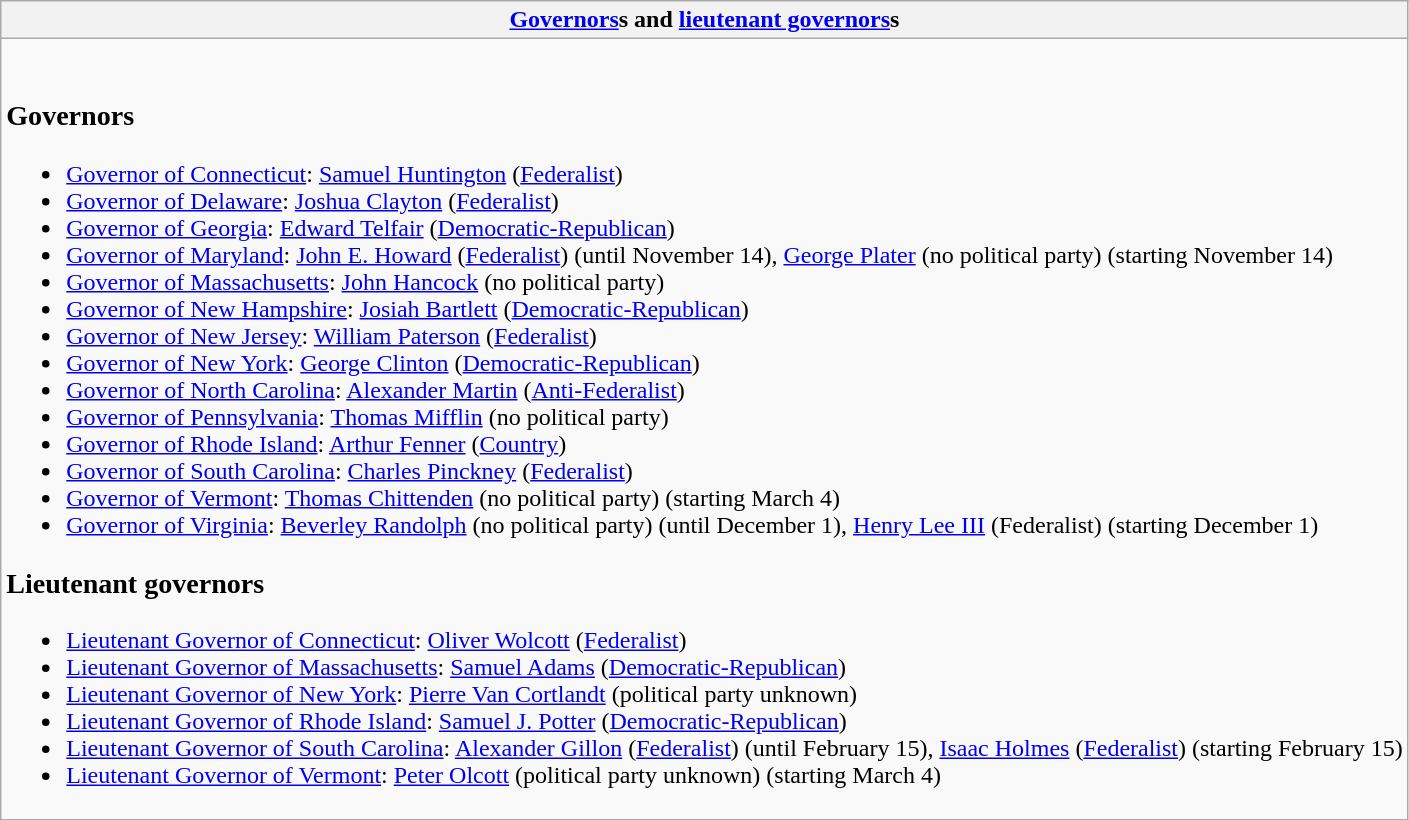<table class="wikitable collapsible collapsed">
<tr>
<th><a href='#'>Governors</a>s and <a href='#'>lieutenant governors</a>s</th>
</tr>
<tr>
<td><br><h3>Governors</h3><ul><li><a href='#'>Governor of Connecticut</a>: <a href='#'>Samuel Huntington</a> (<a href='#'>Federalist</a>)</li><li><a href='#'>Governor of Delaware</a>: <a href='#'>Joshua Clayton</a> (<a href='#'>Federalist</a>)</li><li><a href='#'>Governor of Georgia</a>: <a href='#'>Edward Telfair</a> (<a href='#'>Democratic-Republican</a>)</li><li><a href='#'>Governor of Maryland</a>: <a href='#'>John E. Howard</a> (<a href='#'>Federalist</a>) (until November 14), <a href='#'>George Plater</a> (no political party) (starting November 14)</li><li><a href='#'>Governor of Massachusetts</a>: <a href='#'>John Hancock</a> (no political party)</li><li><a href='#'>Governor of New Hampshire</a>: <a href='#'>Josiah Bartlett</a> (<a href='#'>Democratic-Republican</a>)</li><li><a href='#'>Governor of New Jersey</a>: <a href='#'>William Paterson</a> (<a href='#'>Federalist</a>)</li><li><a href='#'>Governor of New York</a>: <a href='#'>George Clinton</a> (<a href='#'>Democratic-Republican</a>)</li><li><a href='#'>Governor of North Carolina</a>: <a href='#'>Alexander Martin</a> (<a href='#'>Anti-Federalist</a>)</li><li><a href='#'>Governor of Pennsylvania</a>: <a href='#'>Thomas Mifflin</a> (no political party)</li><li><a href='#'>Governor of Rhode Island</a>: <a href='#'>Arthur Fenner</a> (<a href='#'>Country</a>)</li><li><a href='#'>Governor of South Carolina</a>: <a href='#'>Charles Pinckney</a> (<a href='#'>Federalist</a>)</li><li><a href='#'>Governor of Vermont</a>: <a href='#'>Thomas Chittenden</a> (no political party) (starting March 4)</li><li><a href='#'>Governor of Virginia</a>: <a href='#'>Beverley Randolph</a> (no political party) (until December 1), <a href='#'>Henry Lee III</a> (Federalist) (starting December 1)</li></ul><h3>Lieutenant governors</h3><ul><li><a href='#'>Lieutenant Governor of Connecticut</a>: <a href='#'>Oliver Wolcott</a> (<a href='#'>Federalist</a>)</li><li><a href='#'>Lieutenant Governor of Massachusetts</a>: <a href='#'>Samuel Adams</a> (<a href='#'>Democratic-Republican</a>)</li><li><a href='#'>Lieutenant Governor of New York</a>: <a href='#'>Pierre Van Cortlandt</a> (political party unknown)</li><li><a href='#'>Lieutenant Governor of Rhode Island</a>: <a href='#'>Samuel J. Potter</a> (<a href='#'>Democratic-Republican</a>)</li><li><a href='#'>Lieutenant Governor of South Carolina</a>: <a href='#'>Alexander Gillon</a> (<a href='#'>Federalist</a>) (until February 15), <a href='#'>Isaac Holmes</a> (<a href='#'>Federalist</a>) (starting February 15)</li><li><a href='#'>Lieutenant Governor of Vermont</a>: <a href='#'>Peter Olcott</a> (political party unknown) (starting March 4)</li></ul></td>
</tr>
</table>
